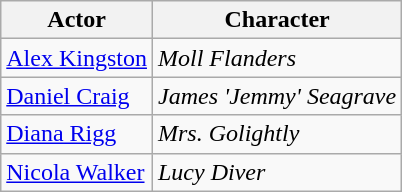<table class="wikitable">
<tr>
<th>Actor</th>
<th>Character</th>
</tr>
<tr>
<td><a href='#'>Alex Kingston</a></td>
<td><em>Moll Flanders</em></td>
</tr>
<tr>
<td><a href='#'>Daniel Craig</a></td>
<td><em>James 'Jemmy' Seagrave</em></td>
</tr>
<tr>
<td><a href='#'>Diana Rigg</a></td>
<td><em>Mrs. Golightly</em></td>
</tr>
<tr>
<td><a href='#'>Nicola Walker</a></td>
<td><em>Lucy Diver</em></td>
</tr>
</table>
